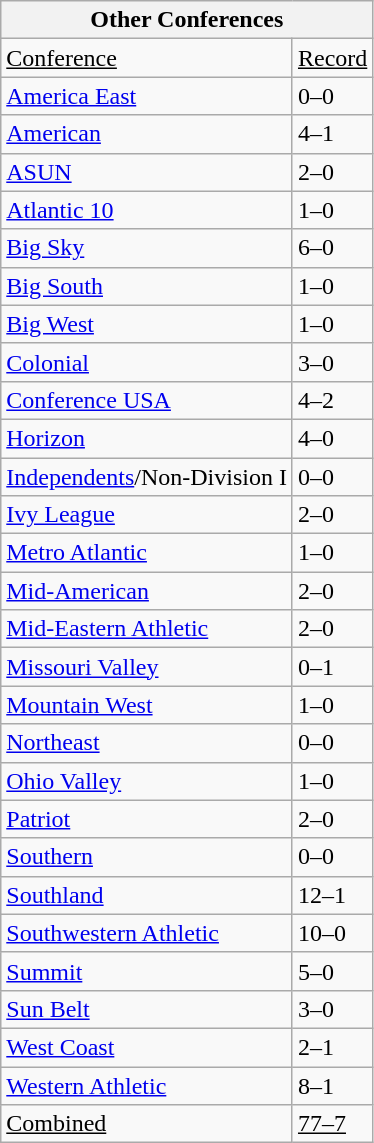<table class="wikitable">
<tr>
<th colspan="2">Other Conferences</th>
</tr>
<tr>
<td><u>Conference</u></td>
<td><u>Record</u></td>
</tr>
<tr>
<td><a href='#'>America East</a></td>
<td>0–0</td>
</tr>
<tr>
<td><a href='#'>American</a></td>
<td>4–1</td>
</tr>
<tr>
<td><a href='#'>ASUN</a></td>
<td>2–0</td>
</tr>
<tr>
<td><a href='#'>Atlantic 10</a></td>
<td>1–0</td>
</tr>
<tr>
<td><a href='#'>Big Sky</a></td>
<td>6–0</td>
</tr>
<tr>
<td><a href='#'>Big South</a></td>
<td>1–0</td>
</tr>
<tr>
<td><a href='#'>Big West</a></td>
<td>1–0</td>
</tr>
<tr>
<td><a href='#'>Colonial</a></td>
<td>3–0</td>
</tr>
<tr>
<td><a href='#'>Conference USA</a></td>
<td>4–2</td>
</tr>
<tr>
<td><a href='#'>Horizon</a></td>
<td>4–0</td>
</tr>
<tr>
<td><a href='#'>Independents</a>/Non-Division I</td>
<td>0–0</td>
</tr>
<tr>
<td><a href='#'>Ivy League</a></td>
<td>2–0</td>
</tr>
<tr>
<td><a href='#'>Metro Atlantic</a></td>
<td>1–0</td>
</tr>
<tr>
<td><a href='#'>Mid-American</a></td>
<td>2–0</td>
</tr>
<tr>
<td><a href='#'>Mid-Eastern Athletic</a></td>
<td>2–0</td>
</tr>
<tr>
<td><a href='#'>Missouri Valley</a></td>
<td>0–1</td>
</tr>
<tr>
<td><a href='#'>Mountain West</a></td>
<td>1–0</td>
</tr>
<tr>
<td><a href='#'>Northeast</a></td>
<td>0–0</td>
</tr>
<tr>
<td><a href='#'>Ohio Valley</a></td>
<td>1–0</td>
</tr>
<tr>
<td><a href='#'>Patriot</a></td>
<td>2–0</td>
</tr>
<tr>
<td><a href='#'>Southern</a></td>
<td>0–0</td>
</tr>
<tr>
<td><a href='#'>Southland</a></td>
<td>12–1</td>
</tr>
<tr>
<td><a href='#'>Southwestern Athletic</a></td>
<td>10–0</td>
</tr>
<tr>
<td><a href='#'>Summit</a></td>
<td>5–0</td>
</tr>
<tr>
<td><a href='#'>Sun Belt</a></td>
<td>3–0</td>
</tr>
<tr>
<td><a href='#'>West Coast</a></td>
<td>2–1</td>
</tr>
<tr>
<td><a href='#'>Western Athletic</a></td>
<td>8–1</td>
</tr>
<tr>
<td><u>Combined</u></td>
<td><u>77–7</u></td>
</tr>
</table>
